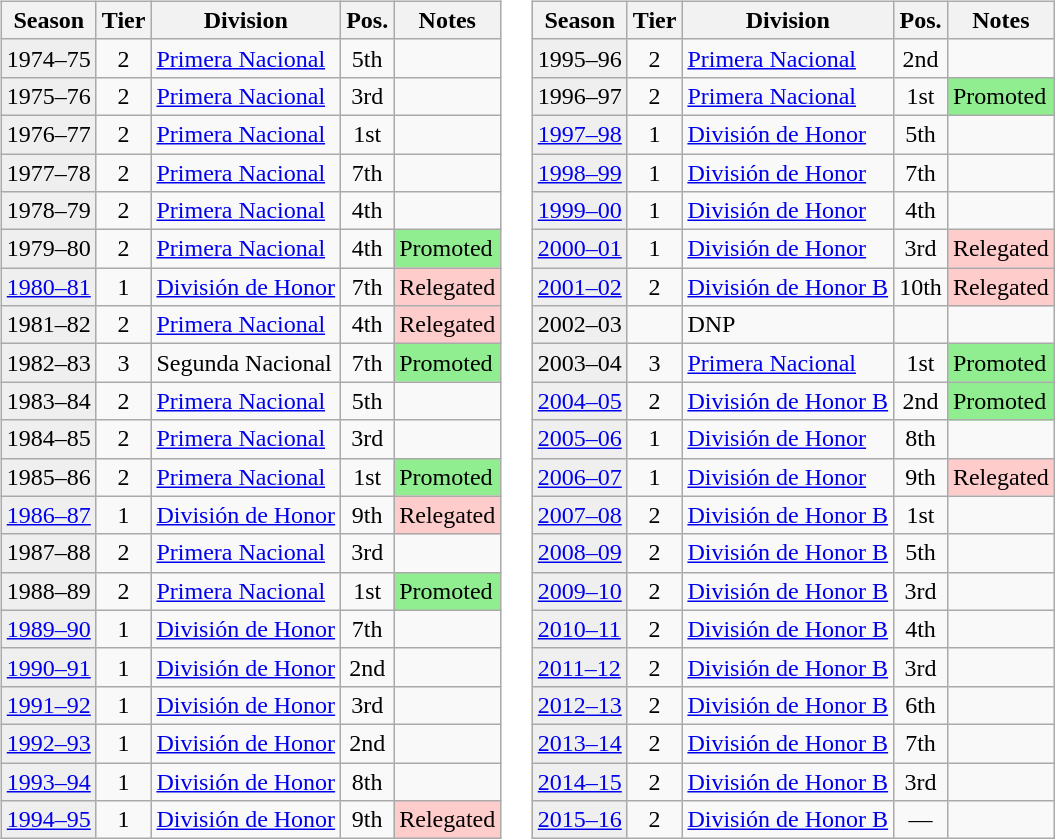<table>
<tr>
<td valign="top" width=0%><br><table class="wikitable">
<tr>
<th>Season</th>
<th>Tier</th>
<th>Division</th>
<th>Pos.</th>
<th>Notes</th>
</tr>
<tr>
<td style="background:#efefef;">1974–75</td>
<td align="center">2</td>
<td><a href='#'>Primera Nacional</a></td>
<td align="center">5th</td>
<td></td>
</tr>
<tr>
<td style="background:#efefef;">1975–76</td>
<td align="center">2</td>
<td><a href='#'>Primera Nacional</a></td>
<td align="center">3rd</td>
<td></td>
</tr>
<tr>
<td style="background:#efefef;">1976–77</td>
<td align="center">2</td>
<td><a href='#'>Primera Nacional</a></td>
<td align="center">1st</td>
<td></td>
</tr>
<tr>
<td style="background:#efefef;">1977–78</td>
<td align="center">2</td>
<td><a href='#'>Primera Nacional</a></td>
<td align="center">7th</td>
<td></td>
</tr>
<tr>
<td style="background:#efefef;">1978–79</td>
<td align="center">2</td>
<td><a href='#'>Primera Nacional</a></td>
<td align="center">4th</td>
<td></td>
</tr>
<tr>
<td style="background:#efefef;">1979–80</td>
<td align="center">2</td>
<td><a href='#'>Primera Nacional</a></td>
<td align="center">4th</td>
<td style="background:#90EE90">Promoted</td>
</tr>
<tr>
<td style="background:#efefef;"><a href='#'>1980–81</a></td>
<td align="center">1</td>
<td><a href='#'>División de Honor</a></td>
<td align="center">7th</td>
<td style="background:#ffcccc">Relegated</td>
</tr>
<tr>
<td style="background:#efefef;">1981–82</td>
<td align="center">2</td>
<td><a href='#'>Primera Nacional</a></td>
<td align="center">4th</td>
<td style="background:#ffcccc">Relegated</td>
</tr>
<tr>
<td style="background:#efefef;">1982–83</td>
<td align="center">3</td>
<td>Segunda Nacional</td>
<td align="center">7th</td>
<td style="background:#90EE90">Promoted</td>
</tr>
<tr>
<td style="background:#efefef;">1983–84</td>
<td align="center">2</td>
<td><a href='#'>Primera Nacional</a></td>
<td align="center">5th</td>
<td></td>
</tr>
<tr>
<td style="background:#efefef;">1984–85</td>
<td align="center">2</td>
<td><a href='#'>Primera Nacional</a></td>
<td align="center">3rd</td>
<td></td>
</tr>
<tr>
<td style="background:#efefef;">1985–86</td>
<td align="center">2</td>
<td><a href='#'>Primera Nacional</a></td>
<td align="center">1st</td>
<td style="background:#90EE90">Promoted</td>
</tr>
<tr>
<td style="background:#efefef;"><a href='#'>1986–87</a></td>
<td align="center">1</td>
<td><a href='#'>División de Honor</a></td>
<td align="center">9th</td>
<td style="background:#ffcccc">Relegated</td>
</tr>
<tr>
<td style="background:#efefef;">1987–88</td>
<td align="center">2</td>
<td><a href='#'>Primera Nacional</a></td>
<td align="center">3rd</td>
<td></td>
</tr>
<tr>
<td style="background:#efefef;">1988–89</td>
<td align="center">2</td>
<td><a href='#'>Primera Nacional</a></td>
<td align="center">1st</td>
<td style="background:#90EE90">Promoted</td>
</tr>
<tr>
<td style="background:#efefef;"><a href='#'>1989–90</a></td>
<td align="center">1</td>
<td><a href='#'>División de Honor</a></td>
<td align="center">7th</td>
<td></td>
</tr>
<tr>
<td style="background:#efefef;"><a href='#'>1990–91</a></td>
<td align="center">1</td>
<td><a href='#'>División de Honor</a></td>
<td align="center">2nd</td>
<td></td>
</tr>
<tr>
<td style="background:#efefef;"><a href='#'>1991–92</a></td>
<td align="center">1</td>
<td><a href='#'>División de Honor</a></td>
<td align="center">3rd</td>
<td></td>
</tr>
<tr>
<td style="background:#efefef;"><a href='#'>1992–93</a></td>
<td align="center">1</td>
<td><a href='#'>División de Honor</a></td>
<td align="center">2nd</td>
<td></td>
</tr>
<tr>
<td style="background:#efefef;"><a href='#'>1993–94</a></td>
<td align="center">1</td>
<td><a href='#'>División de Honor</a></td>
<td align="center">8th</td>
<td></td>
</tr>
<tr>
<td style="background:#efefef;"><a href='#'>1994–95</a></td>
<td align="center">1</td>
<td><a href='#'>División de Honor</a></td>
<td align="center">9th</td>
<td style="background:#ffcccc">Relegated</td>
</tr>
</table>
</td>
<td valign="top" width=0%><br><table class="wikitable">
<tr>
<th>Season</th>
<th>Tier</th>
<th>Division</th>
<th>Pos.</th>
<th>Notes</th>
</tr>
<tr>
<td style="background:#efefef;">1995–96</td>
<td align="center">2</td>
<td><a href='#'>Primera Nacional</a></td>
<td align="center">2nd</td>
<td></td>
</tr>
<tr>
<td style="background:#efefef;">1996–97</td>
<td align="center">2</td>
<td><a href='#'>Primera Nacional</a></td>
<td align="center">1st</td>
<td style="background:#90EE90">Promoted</td>
</tr>
<tr>
<td style="background:#efefef;"><a href='#'>1997–98</a></td>
<td align="center">1</td>
<td><a href='#'>División de Honor</a></td>
<td align="center">5th</td>
<td></td>
</tr>
<tr>
<td style="background:#efefef;"><a href='#'>1998–99</a></td>
<td align="center">1</td>
<td><a href='#'>División de Honor</a></td>
<td align="center">7th</td>
<td></td>
</tr>
<tr>
<td style="background:#efefef;"><a href='#'>1999–00</a></td>
<td align="center">1</td>
<td><a href='#'>División de Honor</a></td>
<td align="center">4th</td>
<td></td>
</tr>
<tr>
<td style="background:#efefef;"><a href='#'>2000–01</a></td>
<td align="center">1</td>
<td><a href='#'>División de Honor</a></td>
<td align="center">3rd</td>
<td style="background:#ffcccc">Relegated</td>
</tr>
<tr>
<td style="background:#efefef;"><a href='#'>2001–02</a></td>
<td align="center">2</td>
<td><a href='#'>División de Honor B</a></td>
<td align="center">10th</td>
<td style="background:#ffcccc">Relegated</td>
</tr>
<tr>
<td style="background:#efefef;">2002–03</td>
<td align="center"></td>
<td>DNP</td>
<td align="center"></td>
<td></td>
</tr>
<tr>
<td style="background:#efefef;">2003–04</td>
<td align="center">3</td>
<td><a href='#'>Primera Nacional</a></td>
<td align="center">1st</td>
<td style="background:#90EE90">Promoted</td>
</tr>
<tr>
<td style="background:#efefef;"><a href='#'>2004–05</a></td>
<td align="center">2</td>
<td><a href='#'>División de Honor B</a></td>
<td align="center">2nd</td>
<td style="background:#90EE90">Promoted</td>
</tr>
<tr>
<td style="background:#efefef;"><a href='#'>2005–06</a></td>
<td align="center">1</td>
<td><a href='#'>División de Honor</a></td>
<td align="center">8th</td>
<td></td>
</tr>
<tr>
<td style="background:#efefef;"><a href='#'>2006–07</a></td>
<td align="center">1</td>
<td><a href='#'>División de Honor</a></td>
<td align="center">9th</td>
<td style="background:#ffcccc">Relegated</td>
</tr>
<tr>
<td style="background:#efefef;"><a href='#'>2007–08</a></td>
<td align="center">2</td>
<td><a href='#'>División de Honor B</a></td>
<td align="center">1st</td>
<td></td>
</tr>
<tr>
<td style="background:#efefef;"><a href='#'>2008–09</a></td>
<td align="center">2</td>
<td><a href='#'>División de Honor B</a></td>
<td align="center">5th</td>
<td></td>
</tr>
<tr>
<td style="background:#efefef;"><a href='#'>2009–10</a></td>
<td align="center">2</td>
<td><a href='#'>División de Honor B</a></td>
<td align="center">3rd</td>
<td></td>
</tr>
<tr>
<td style="background:#efefef;"><a href='#'>2010–11</a></td>
<td align="center">2</td>
<td><a href='#'>División de Honor B</a></td>
<td align="center">4th</td>
<td></td>
</tr>
<tr>
<td style="background:#efefef;"><a href='#'>2011–12</a></td>
<td align="center">2</td>
<td><a href='#'>División de Honor B</a></td>
<td align="center">3rd</td>
<td></td>
</tr>
<tr>
<td style="background:#efefef;"><a href='#'>2012–13</a></td>
<td align="center">2</td>
<td><a href='#'>División de Honor B</a></td>
<td align="center">6th</td>
<td></td>
</tr>
<tr>
<td style="background:#efefef;"><a href='#'>2013–14</a></td>
<td align="center">2</td>
<td><a href='#'>División de Honor B</a></td>
<td align="center">7th</td>
<td></td>
</tr>
<tr>
<td style="background:#efefef;"><a href='#'>2014–15</a></td>
<td align="center">2</td>
<td><a href='#'>División de Honor B</a></td>
<td align="center">3rd</td>
<td></td>
</tr>
<tr>
<td style="background:#efefef;"><a href='#'>2015–16</a></td>
<td align="center">2</td>
<td><a href='#'>División de Honor B</a></td>
<td align="center">—</td>
<td></td>
</tr>
</table>
</td>
</tr>
</table>
